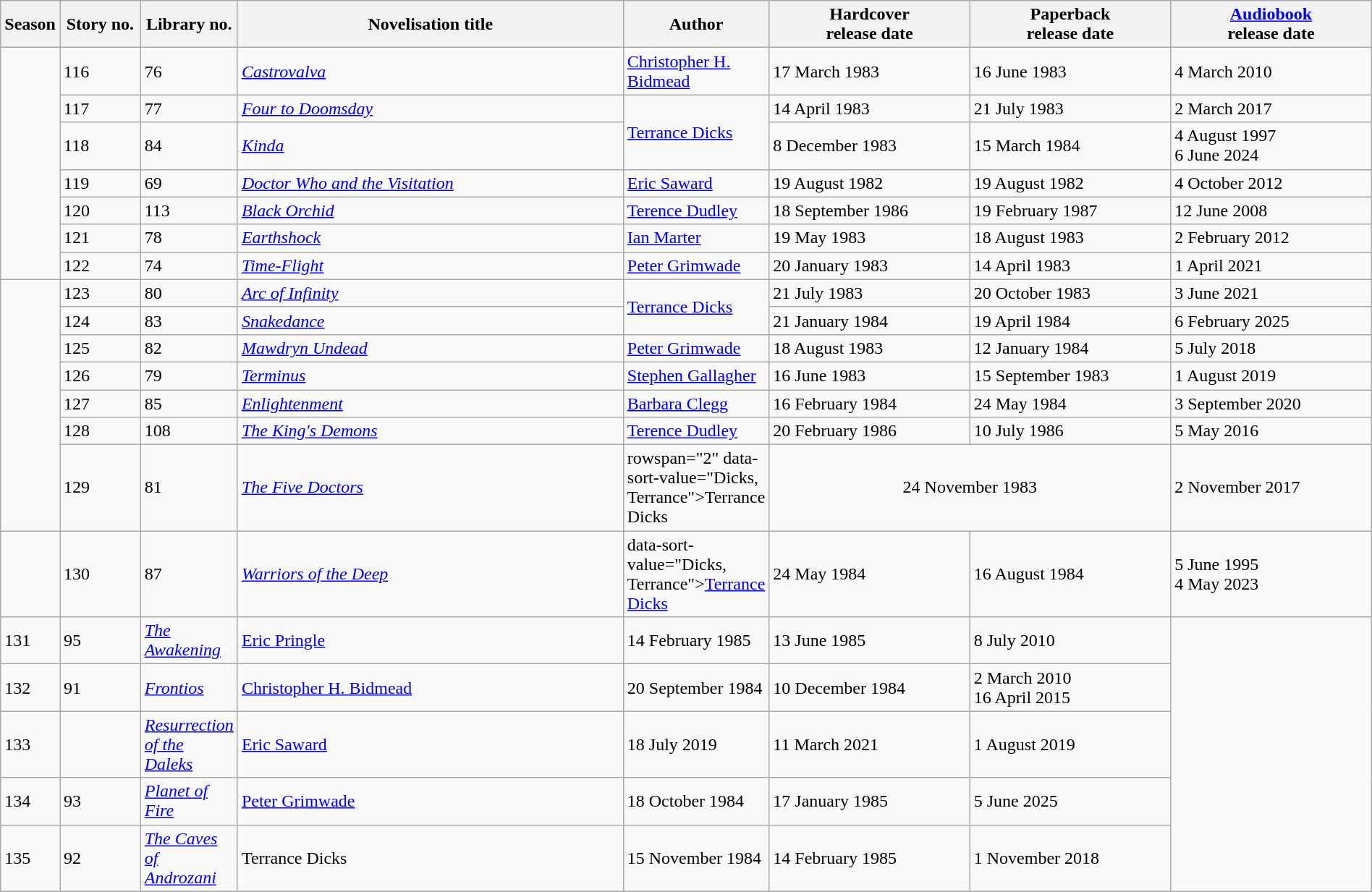<table class="wikitable sortable" style="width:100%;">
<tr>
<th style="width:4%;">Season</th>
<th style="width:6%;">Story no.</th>
<th style="width:6%;">Library no.</th>
<th style="width:29%;">Novelisation title</th>
<th style="width:10%;">Author</th>
<th style="width:15%;" data-sort-type=date>Hardcover <br>release date</th>
<th style="width:15%;" data-sort-type=date>Paperback <br>release date</th>
<th style="width:15%;" data-sort-type=date><a href='#'>Audiobook</a> <br>release date</th>
</tr>
<tr>
<td rowspan="7"></td>
<td>116</td>
<td>76</td>
<td><em><a href='#'>Castrovalva</a></em></td>
<td data-sort-value="Bidmead, Christopher H."><a href='#'>Christopher H. Bidmead</a></td>
<td>17 March 1983</td>
<td>16 June 1983</td>
<td>4 March 2010</td>
</tr>
<tr>
<td>117</td>
<td>77</td>
<td><em><a href='#'>Four to Doomsday</a></em></td>
<td rowspan="2" data-sort-value="Dicks, Terrance"><a href='#'>Terrance Dicks</a></td>
<td>14 April 1983</td>
<td>21 July 1983</td>
<td>2 March 2017</td>
</tr>
<tr>
<td>118</td>
<td>84</td>
<td><em><a href='#'>Kinda</a></em></td>
<td>8 December 1983</td>
<td>15 March 1984</td>
<td data-sort-value="4 August 1997">4 August 1997 <br>6 June 2024 </td>
</tr>
<tr>
<td>119</td>
<td>69</td>
<td><em><a href='#'>Doctor Who and the Visitation</a></em></td>
<td data-sort-value="Saward, Eric"><a href='#'>Eric Saward</a></td>
<td>19 August 1982</td>
<td>19 August 1982</td>
<td>4 October 2012</td>
</tr>
<tr>
<td>120</td>
<td>113</td>
<td><em><a href='#'>Black Orchid</a></em></td>
<td data-sort-value="Dudley, Terence"><a href='#'>Terence Dudley</a></td>
<td>18 September 1986</td>
<td>19 February 1987</td>
<td>12 June 2008</td>
</tr>
<tr>
<td>121</td>
<td>78</td>
<td><em><a href='#'>Earthshock</a></em></td>
<td data-sort-value="Marter, Ian"><a href='#'>Ian Marter</a></td>
<td>19 May 1983</td>
<td>18 August 1983</td>
<td>2 February 2012</td>
</tr>
<tr>
<td>122</td>
<td>74</td>
<td><em><a href='#'>Time-Flight</a></em></td>
<td data-sort-value="Grimwade, Peter"><a href='#'>Peter Grimwade</a></td>
<td>20 January 1983</td>
<td>14 April 1983</td>
<td>1 April 2021</td>
</tr>
<tr>
<td rowspan="7"></td>
<td>123</td>
<td>80</td>
<td><em><a href='#'>Arc of Infinity</a></em></td>
<td rowspan="2"data-sort-value="Dicks, Terrance"><includeonly><a href='#'></includeonly>Terrance Dicks<includeonly></a></includeonly></td>
<td>21 July 1983</td>
<td>20 October 1983</td>
<td>3 June 2021</td>
</tr>
<tr>
<td>124</td>
<td>83</td>
<td><em><a href='#'>Snakedance</a></em></td>
<td>21 January 1984</td>
<td>19 April 1984</td>
<td>6 February 2025</td>
</tr>
<tr>
<td>125</td>
<td>82</td>
<td><em><a href='#'>Mawdryn Undead</a></em></td>
<td data-sort-value="Grimwade, Peter"><includeonly><a href='#'></includeonly>Peter Grimwade<includeonly></a></includeonly></td>
<td>18 August 1983</td>
<td>12 January 1984</td>
<td>5 July 2018</td>
</tr>
<tr>
<td>126</td>
<td>79</td>
<td><em><a href='#'>Terminus</a></em></td>
<td data-sort-value="Gallagher, Stephen"><a href='#'>Stephen Gallagher</a> </td>
<td>16 June 1983</td>
<td>15 September 1983</td>
<td>1 August 2019</td>
</tr>
<tr>
<td>127</td>
<td>85</td>
<td><em><a href='#'>Enlightenment</a></em></td>
<td data-sort-value="Clegg, Barbara"><a href='#'>Barbara Clegg</a></td>
<td>16 February 1984</td>
<td>24 May 1984</td>
<td>3 September 2020</td>
</tr>
<tr>
<td>128</td>
<td>108</td>
<td><em><a href='#'>The King's Demons</a></em></td>
<td data-sort-value="Dudley, Terence"><includeonly><a href='#'></includeonly>Terence Dudley<includeonly></a></includeonly></td>
<td>20 February 1986</td>
<td>10 July 1986</td>
<td>5 May 2016</td>
</tr>
<tr>
<td>129</td>
<td>81</td>
<td><em><a href='#'>The Five Doctors</a></em></td>
<td <noinclude>rowspan="2"</noinclude> data-sort-value="Dicks, Terrance">Terrance Dicks</td>
<td colspan="2" style="text-align:center;">24 November 1983</td>
<td>2 November 2017</td>
</tr>
<tr>
<td rowspan="<noinclude>6</noinclude><includeonly>7</includeonly>"></td>
<td>130</td>
<td>87</td>
<td><em><a href='#'>Warriors of the Deep</a></em></td>
<td <includeonly>data-sort-value="Dicks, Terrance"><a href='#'>Terrance Dicks</a></td>
<td></includeonly>24 May 1984</td>
<td>16 August 1984</td>
<td data-sort-value="5 June 1995">5 June 1995 <br>4 May 2023 </td>
</tr>
<tr>
<td>131</td>
<td>95</td>
<td><em><a href='#'>The Awakening</a></em></td>
<td data-sort-value="Pringle, Eric"><a href='#'>Eric Pringle</a></td>
<td>14 February 1985</td>
<td>13 June 1985</td>
<td>8 July 2010</td>
</tr>
<tr>
<td>132</td>
<td>91</td>
<td><em><a href='#'>Frontios</a></em></td>
<td data-sort-value="Bidmead, Christopher H."><includeonly><a href='#'></includeonly>Christopher H. Bidmead<includeonly></a></includeonly></td>
<td>20 September 1984</td>
<td>10 December 1984</td>
<td data-sort-value="2 March 2010">2 March 2010 <br> 16 April 2015</td>
</tr>
<tr>
<td>133</td>
<td></td>
<td><em><a href='#'>Resurrection of the Daleks</a></em></td>
<td data-sort-value="Saward, Eric"><includeonly><a href='#'></includeonly>Eric Saward<includeonly></a></includeonly></td>
<td>18 July 2019</td>
<td>11 March 2021</td>
<td>1 August 2019</td>
</tr>
<tr>
<td>134</td>
<td>93</td>
<td><em><a href='#'>Planet of Fire</a></em></td>
<td data-sort-value="Grimwade, Peter"><includeonly><a href='#'></includeonly>Peter Grimwade<includeonly></a></includeonly></td>
<td>18 October 1984</td>
<td>17 January 1985</td>
<td>5 June 2025</td>
</tr>
<tr>
<td>135</td>
<td>92</td>
<td><em><a href='#'>The Caves of Androzani</a></em></td>
<td data-sort-value="Dicks, Terrance">Terrance Dicks</td>
<td>15 November 1984</td>
<td>14 February 1985</td>
<td>1 November 2018</td>
</tr>
<tr>
</tr>
</table>
